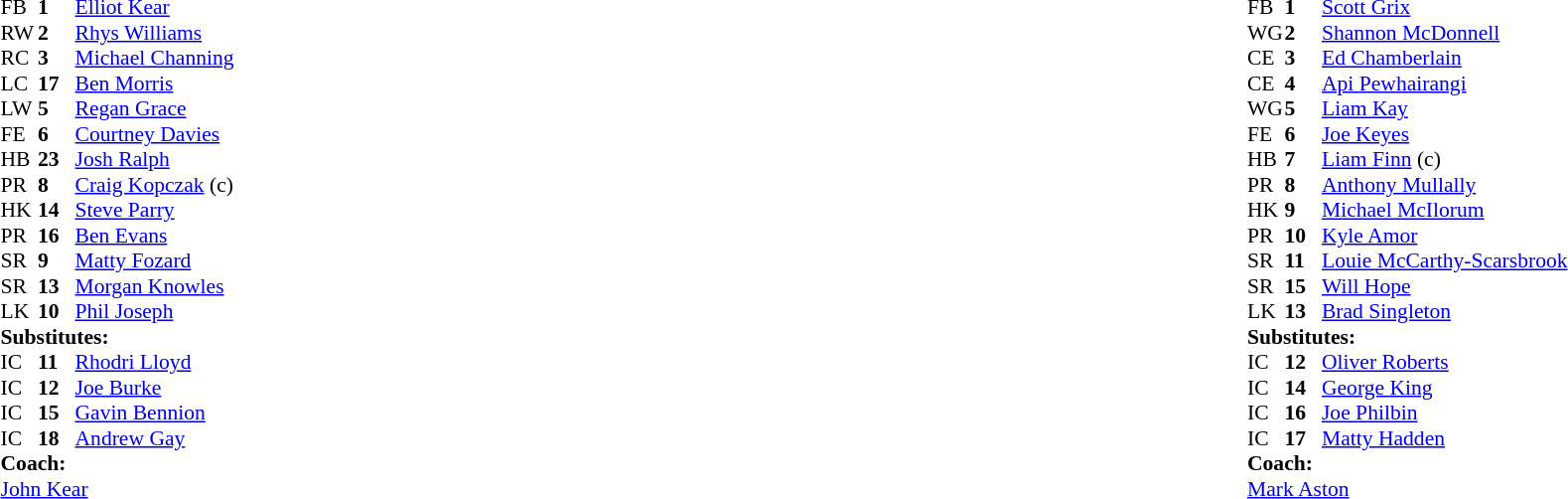<table width="100%" class="mw-collapsible mw-collapsed">
<tr>
<td valign="top" width="50%"><br><table cellspacing="0" cellpadding="0" style="font-size: 90%">
<tr>
<th width="25"></th>
<th width="25"></th>
</tr>
<tr>
<td>FB</td>
<td><strong>1</strong></td>
<td> <a href='#'>Elliot Kear</a></td>
</tr>
<tr>
<td>RW</td>
<td><strong>2</strong></td>
<td> <a href='#'>Rhys Williams</a></td>
</tr>
<tr>
<td>RC</td>
<td><strong>3</strong></td>
<td> <a href='#'>Michael Channing</a></td>
</tr>
<tr>
<td>LC</td>
<td><strong>17</strong></td>
<td> <a href='#'>Ben Morris</a></td>
</tr>
<tr>
<td>LW</td>
<td><strong>5</strong></td>
<td> <a href='#'>Regan Grace</a></td>
</tr>
<tr>
<td>FE</td>
<td><strong>6</strong></td>
<td> <a href='#'>Courtney Davies</a></td>
</tr>
<tr>
<td>HB</td>
<td><strong>23</strong></td>
<td> <a href='#'>Josh Ralph</a></td>
</tr>
<tr>
<td>PR</td>
<td><strong>8</strong></td>
<td> <a href='#'>Craig Kopczak</a> (c)</td>
</tr>
<tr>
<td>HK</td>
<td><strong>14</strong></td>
<td> <a href='#'>Steve Parry</a></td>
</tr>
<tr>
<td>PR</td>
<td><strong>16</strong></td>
<td> <a href='#'>Ben Evans</a></td>
</tr>
<tr>
<td>SR</td>
<td><strong>9</strong></td>
<td> <a href='#'>Matty Fozard</a></td>
</tr>
<tr>
<td>SR</td>
<td><strong>13</strong></td>
<td> <a href='#'>Morgan Knowles</a></td>
</tr>
<tr>
<td>LK</td>
<td><strong>10</strong></td>
<td> <a href='#'>Phil Joseph</a></td>
</tr>
<tr>
<td colspan="3"><strong>Substitutes:</strong></td>
</tr>
<tr>
<td>IC</td>
<td><strong>11</strong></td>
<td> <a href='#'>Rhodri Lloyd</a></td>
</tr>
<tr>
<td>IC</td>
<td><strong>12</strong></td>
<td> <a href='#'>Joe Burke</a></td>
</tr>
<tr>
<td>IC</td>
<td><strong>15</strong></td>
<td> <a href='#'>Gavin Bennion</a></td>
</tr>
<tr>
<td>IC</td>
<td><strong>18</strong></td>
<td> <a href='#'>Andrew Gay</a></td>
</tr>
<tr>
<td colspan="3"><strong>Coach:</strong></td>
</tr>
<tr>
<td colspan="4"><a href='#'>John Kear</a></td>
</tr>
</table>
</td>
<td valign="top" width="50%"><br><table cellspacing="0" cellpadding="0" align="center" style="font-size: 90%">
<tr>
<th width="25"></th>
<th width="25"></th>
</tr>
<tr>
<td>FB</td>
<td><strong>1</strong></td>
<td> <a href='#'>Scott Grix</a></td>
</tr>
<tr>
<td>WG</td>
<td><strong>2</strong></td>
<td> <a href='#'>Shannon McDonnell</a></td>
</tr>
<tr>
<td>CE</td>
<td><strong>3</strong></td>
<td> <a href='#'>Ed Chamberlain</a></td>
</tr>
<tr>
<td>CE</td>
<td><strong>4</strong></td>
<td> <a href='#'>Api Pewhairangi</a></td>
</tr>
<tr>
<td>WG</td>
<td><strong>5</strong></td>
<td> <a href='#'>Liam Kay</a></td>
</tr>
<tr>
<td>FE</td>
<td><strong>6</strong></td>
<td> <a href='#'>Joe Keyes</a></td>
</tr>
<tr>
<td>HB</td>
<td><strong>7</strong></td>
<td> <a href='#'>Liam Finn</a> (c)</td>
</tr>
<tr>
<td>PR</td>
<td><strong>8</strong></td>
<td> <a href='#'>Anthony Mullally</a></td>
</tr>
<tr>
<td>HK</td>
<td><strong>9</strong></td>
<td> <a href='#'>Michael McIlorum</a></td>
</tr>
<tr>
<td>PR</td>
<td><strong>10</strong></td>
<td> <a href='#'>Kyle Amor</a></td>
</tr>
<tr>
<td>SR</td>
<td><strong>11</strong></td>
<td> <a href='#'>Louie McCarthy-Scarsbrook</a></td>
</tr>
<tr>
<td>SR</td>
<td><strong>15</strong></td>
<td> <a href='#'>Will Hope</a></td>
</tr>
<tr>
<td>LK</td>
<td><strong>13</strong></td>
<td> <a href='#'>Brad Singleton</a></td>
</tr>
<tr>
<td colspan="3"><strong>Substitutes:</strong></td>
</tr>
<tr>
<td>IC</td>
<td><strong>12</strong></td>
<td> <a href='#'>Oliver Roberts</a></td>
</tr>
<tr>
<td>IC</td>
<td><strong>14</strong></td>
<td> <a href='#'>George King</a></td>
</tr>
<tr>
<td>IC</td>
<td><strong>16</strong></td>
<td> <a href='#'>Joe Philbin</a></td>
</tr>
<tr>
<td>IC</td>
<td><strong>17</strong></td>
<td> <a href='#'>Matty Hadden</a></td>
</tr>
<tr>
<td colspan="3"><strong>Coach:</strong></td>
</tr>
<tr>
<td colspan="4"><a href='#'>Mark Aston</a></td>
</tr>
</table>
</td>
</tr>
</table>
